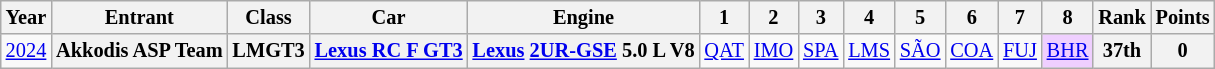<table class="wikitable" style="text-align:center; font-size:85%">
<tr>
<th>Year</th>
<th>Entrant</th>
<th>Class</th>
<th>Car</th>
<th>Engine</th>
<th>1</th>
<th>2</th>
<th>3</th>
<th>4</th>
<th>5</th>
<th>6</th>
<th>7</th>
<th>8</th>
<th>Rank</th>
<th>Points</th>
</tr>
<tr>
<td><a href='#'>2024</a></td>
<th nowrap>Akkodis ASP Team</th>
<th>LMGT3</th>
<th nowrap><a href='#'>Lexus RC F GT3</a></th>
<th nowrap><a href='#'>Lexus</a> <a href='#'>2UR-GSE</a> 5.0 L V8</th>
<td><a href='#'>QAT</a></td>
<td><a href='#'>IMO</a></td>
<td><a href='#'>SPA</a></td>
<td><a href='#'>LMS</a></td>
<td><a href='#'>SÃO</a></td>
<td><a href='#'>COA</a></td>
<td><a href='#'>FUJ</a></td>
<td style="background:#EFCFFF;"><a href='#'>BHR</a><br></td>
<th>37th</th>
<th>0</th>
</tr>
</table>
